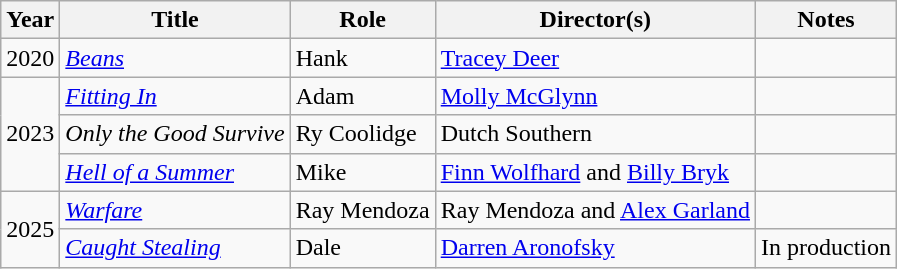<table class="wikitable">
<tr>
<th scope = "col">Year</th>
<th scope = "col">Title</th>
<th scope = "col">Role</th>
<th scope = "col">Director(s)</th>
<th scope = "col">Notes</th>
</tr>
<tr>
<td>2020</td>
<td><em><a href='#'>Beans</a></em></td>
<td>Hank</td>
<td><a href='#'>Tracey Deer</a></td>
<td></td>
</tr>
<tr>
<td rowspan="3">2023</td>
<td><em><a href='#'>Fitting In</a></em></td>
<td>Adam</td>
<td><a href='#'>Molly McGlynn</a></td>
<td></td>
</tr>
<tr>
<td><em>Only the Good Survive</em></td>
<td>Ry Coolidge</td>
<td>Dutch Southern</td>
<td></td>
</tr>
<tr>
<td><em><a href='#'>Hell of a Summer</a></em></td>
<td>Mike</td>
<td><a href='#'>Finn Wolfhard</a> and <a href='#'>Billy Bryk</a></td>
<td></td>
</tr>
<tr>
<td rowspan="2">2025</td>
<td><em><a href='#'>Warfare</a></em></td>
<td>Ray Mendoza</td>
<td>Ray Mendoza and <a href='#'>Alex Garland</a></td>
<td></td>
</tr>
<tr>
<td><em><a href='#'>Caught Stealing</a></em></td>
<td>Dale</td>
<td><a href='#'>Darren Aronofsky</a></td>
<td>In production</td>
</tr>
</table>
